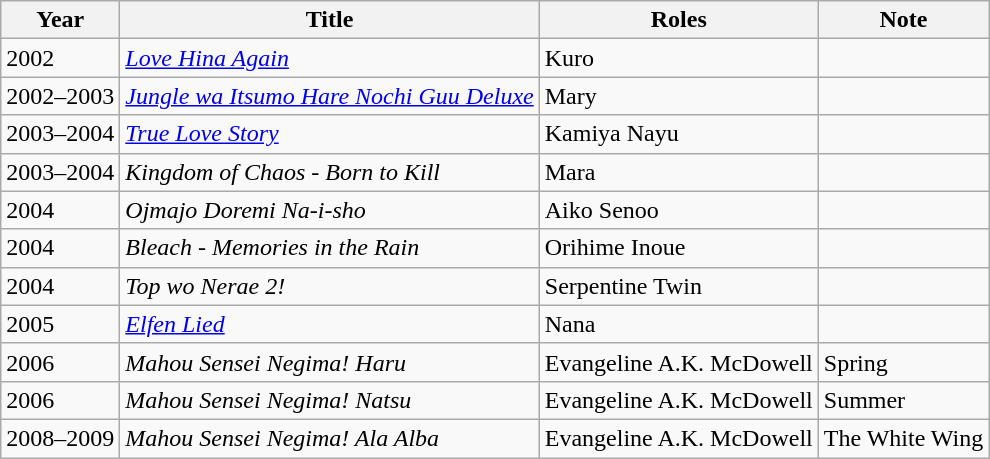<table class="wikitable sortable">
<tr>
<th>Year</th>
<th>Title</th>
<th>Roles</th>
<th>Note</th>
</tr>
<tr>
<td>2002</td>
<td><em><a href='#'>Love Hina Again</a></em></td>
<td>Kuro</td>
<td></td>
</tr>
<tr>
<td>2002–2003</td>
<td><em><a href='#'>Jungle wa Itsumo Hare Nochi Guu Deluxe</a></em></td>
<td>Mary</td>
<td></td>
</tr>
<tr>
<td>2003–2004</td>
<td><em><a href='#'>True Love Story</a></em></td>
<td>Kamiya Nayu</td>
<td></td>
</tr>
<tr>
<td>2003–2004</td>
<td><em>Kingdom of Chaos - Born to Kill</em></td>
<td>Mara</td>
<td></td>
</tr>
<tr>
<td>2004</td>
<td><em>Ojmajo Doremi Na-i-sho</em></td>
<td>Aiko Senoo</td>
<td></td>
</tr>
<tr>
<td>2004</td>
<td><em>Bleach - Memories in the Rain</em></td>
<td>Orihime Inoue</td>
<td></td>
</tr>
<tr>
<td>2004</td>
<td><em>Top wo Nerae 2!</em></td>
<td>Serpentine Twin</td>
<td></td>
</tr>
<tr>
<td>2005</td>
<td><em><a href='#'>Elfen Lied</a></em></td>
<td>Nana</td>
<td></td>
</tr>
<tr>
<td>2006</td>
<td><em>Mahou Sensei Negima! Haru</em></td>
<td>Evangeline A.K. McDowell</td>
<td>Spring</td>
</tr>
<tr>
<td>2006</td>
<td><em>Mahou Sensei Negima! Natsu</em></td>
<td>Evangeline A.K. McDowell</td>
<td>Summer</td>
</tr>
<tr>
<td>2008–2009</td>
<td><em>Mahou Sensei Negima! Ala Alba</em></td>
<td>Evangeline A.K. McDowell</td>
<td>The White Wing</td>
</tr>
</table>
